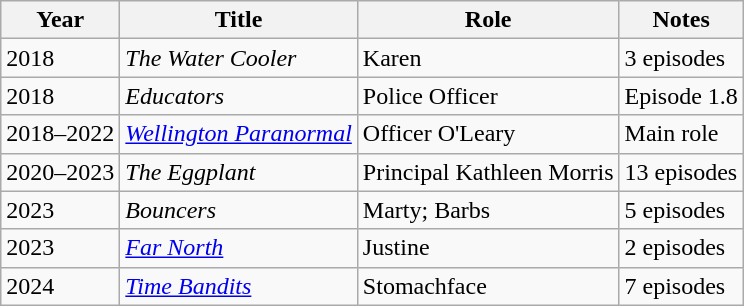<table class="wikitable">
<tr>
<th>Year</th>
<th>Title</th>
<th>Role</th>
<th>Notes</th>
</tr>
<tr>
<td>2018</td>
<td><em>The Water Cooler</em></td>
<td>Karen</td>
<td>3 episodes</td>
</tr>
<tr>
<td>2018</td>
<td><em>Educators</em></td>
<td>Police Officer</td>
<td>Episode 1.8</td>
</tr>
<tr>
<td>2018–2022</td>
<td><em><a href='#'>Wellington Paranormal</a></em></td>
<td>Officer O'Leary</td>
<td>Main role</td>
</tr>
<tr>
<td>2020–2023</td>
<td><em>The Eggplant</em></td>
<td>Principal Kathleen Morris</td>
<td>13 episodes</td>
</tr>
<tr>
<td>2023</td>
<td><em>Bouncers</em></td>
<td>Marty; Barbs</td>
<td>5 episodes</td>
</tr>
<tr>
<td>2023</td>
<td><em><a href='#'>Far North</a></em></td>
<td>Justine</td>
<td>2 episodes</td>
</tr>
<tr>
<td>2024</td>
<td><em><a href='#'>Time Bandits</a></em></td>
<td>Stomachface</td>
<td>7 episodes</td>
</tr>
</table>
